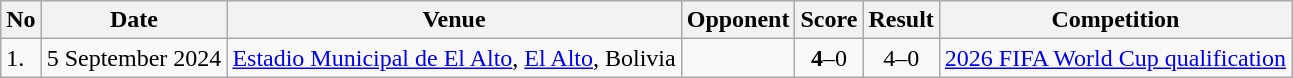<table class="wikitable">
<tr>
<th>No</th>
<th>Date</th>
<th>Venue</th>
<th>Opponent</th>
<th>Score</th>
<th>Result</th>
<th>Competition</th>
</tr>
<tr>
<td>1.</td>
<td>5 September 2024</td>
<td><a href='#'>Estadio Municipal de El Alto</a>, <a href='#'>El Alto</a>, Bolivia</td>
<td></td>
<td align=center><strong>4</strong>–0</td>
<td align=center>4–0</td>
<td><a href='#'>2026 FIFA World Cup qualification</a></td>
</tr>
</table>
